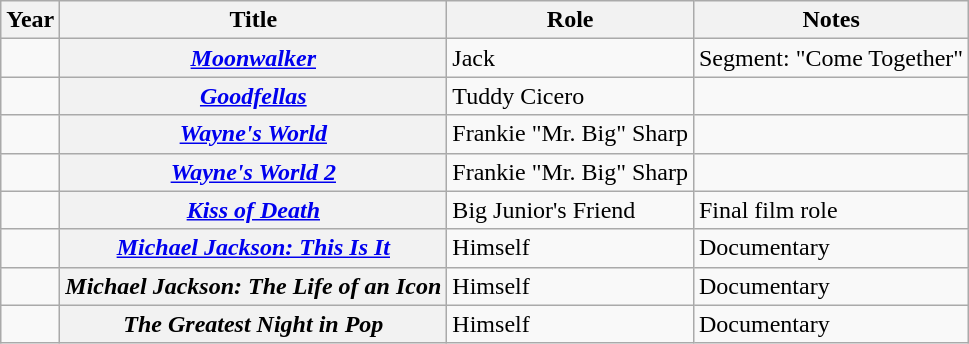<table class="wikitable plainrowheaders sortable">
<tr>
<th scope="col">Year</th>
<th scope="col">Title</th>
<th scope="col">Role</th>
<th scope="col" class="unsortable">Notes</th>
</tr>
<tr>
<td></td>
<th scope="row"><em><a href='#'>Moonwalker</a></em></th>
<td>Jack</td>
<td>Segment: "Come Together"</td>
</tr>
<tr>
<td></td>
<th scope="row"><em><a href='#'>Goodfellas</a></em></th>
<td>Tuddy Cicero</td>
<td></td>
</tr>
<tr>
<td></td>
<th scope="row"><em><a href='#'>Wayne's World</a></em></th>
<td>Frankie "Mr. Big" Sharp</td>
<td></td>
</tr>
<tr>
<td></td>
<th scope="row"><em><a href='#'>Wayne's World 2</a></em></th>
<td>Frankie "Mr. Big" Sharp</td>
<td></td>
</tr>
<tr>
<td></td>
<th scope="row"><em><a href='#'>Kiss of Death</a></em></th>
<td>Big Junior's Friend</td>
<td>Final film role</td>
</tr>
<tr>
<td></td>
<th scope="row"><em><a href='#'>Michael Jackson: This Is It</a></em></th>
<td>Himself</td>
<td>Documentary</td>
</tr>
<tr>
<td></td>
<th scope="row"><em>Michael Jackson: The Life of an Icon</em></th>
<td>Himself</td>
<td>Documentary</td>
</tr>
<tr>
<td></td>
<th scope="row"><em>The Greatest Night in Pop</em></th>
<td>Himself</td>
<td>Documentary</td>
</tr>
</table>
